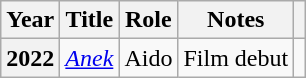<table class="wikitable plainrowheaders">
<tr>
<th>Year</th>
<th>Title</th>
<th>Role</th>
<th>Notes</th>
<th></th>
</tr>
<tr>
<th scope="row">2022</th>
<td><em><a href='#'>Anek</a></em></td>
<td>Aido</td>
<td>Film debut</td>
<td></td>
</tr>
</table>
